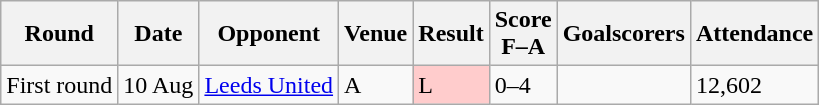<table class="wikitable">
<tr>
<th>Round</th>
<th>Date</th>
<th>Opponent</th>
<th>Venue</th>
<th>Result</th>
<th>Score<br>F–A</th>
<th>Goalscorers</th>
<th>Attendance</th>
</tr>
<tr>
<td>First round</td>
<td>10 Aug</td>
<td><a href='#'>Leeds United</a></td>
<td>A</td>
<td bgcolor="#FFCCCC">L</td>
<td>0–4</td>
<td></td>
<td>12,602</td>
</tr>
</table>
